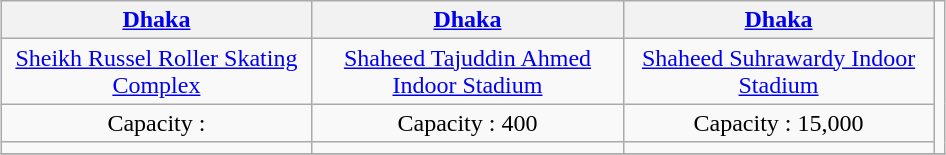<table class="wikitable" style="margin: 1em auto; text-align:center;">
<tr>
<th width="200"><a href='#'>Dhaka</a></th>
<th width="200"><a href='#'>Dhaka</a></th>
<th width="200"><a href='#'>Dhaka</a></th>
<td rowspan="4"></td>
</tr>
<tr>
<td><a href='#'>Sheikh Russel Roller Skating Complex</a></td>
<td><a href='#'>Shaheed Tajuddin Ahmed Indoor Stadium</a></td>
<td><a href='#'>Shaheed Suhrawardy Indoor Stadium</a></td>
</tr>
<tr>
<td>Capacity :</td>
<td>Capacity : 400</td>
<td>Capacity : 15,000</td>
</tr>
<tr>
<td></td>
<td></td>
<td></td>
</tr>
<tr>
</tr>
</table>
